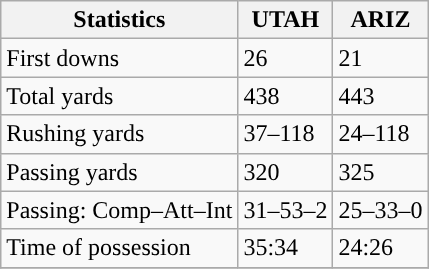<table class="wikitable" style="float: left;">
<tr>
<th>Statistics</th>
<th>UTAH</th>
<th>ARIZ</th>
</tr>
<tr>
<td>First downs</td>
<td>26</td>
<td>21</td>
</tr>
<tr>
<td>Total yards</td>
<td>438</td>
<td>443</td>
</tr>
<tr>
<td>Rushing yards</td>
<td>37–118</td>
<td>24–118</td>
</tr>
<tr>
<td>Passing yards</td>
<td>320</td>
<td>325</td>
</tr>
<tr>
<td>Passing: Comp–Att–Int</td>
<td>31–53–2</td>
<td>25–33–0</td>
</tr>
<tr>
<td>Time of possession</td>
<td>35:34</td>
<td>24:26</td>
</tr>
<tr>
</tr>
</table>
